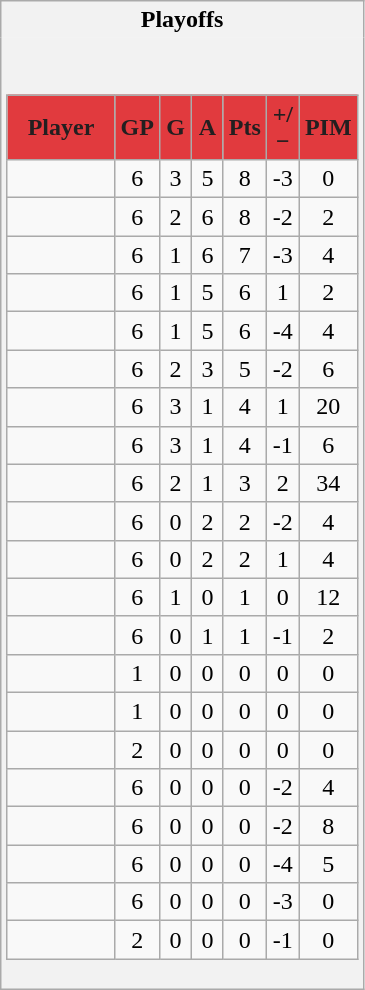<table class="wikitable">
<tr>
<th style="border: 0;">Playoffs</th>
</tr>
<tr>
<td style="background: #f2f2f2; border: 0; text-align: center;"><br><table class="wikitable sortable" style="width:100%;">
<tr align=center>
<th style="background:#e13a3e; color:#231f20; width:40%;">Player</th>
<th style="background:#e13a3e; color:#231f20; width:10%;">GP</th>
<th style="background:#e13a3e; color:#231f20; width:10%;">G</th>
<th style="background:#e13a3e; color:#231f20; width:10%;">A</th>
<th style="background:#e13a3e; color:#231f20; width:10%;">Pts</th>
<th style="background:#e13a3e; color:#231f20; width:10%;">+/−</th>
<th style="background:#e13a3e; color:#231f20; width:10%;">PIM</th>
</tr>
<tr align=center>
<td></td>
<td>6</td>
<td>3</td>
<td>5</td>
<td>8</td>
<td>-3</td>
<td>0</td>
</tr>
<tr align=center>
<td></td>
<td>6</td>
<td>2</td>
<td>6</td>
<td>8</td>
<td>-2</td>
<td>2</td>
</tr>
<tr align=center>
<td></td>
<td>6</td>
<td>1</td>
<td>6</td>
<td>7</td>
<td>-3</td>
<td>4</td>
</tr>
<tr align=center>
<td></td>
<td>6</td>
<td>1</td>
<td>5</td>
<td>6</td>
<td>1</td>
<td>2</td>
</tr>
<tr align=center>
<td></td>
<td>6</td>
<td>1</td>
<td>5</td>
<td>6</td>
<td>-4</td>
<td>4</td>
</tr>
<tr align=center>
<td></td>
<td>6</td>
<td>2</td>
<td>3</td>
<td>5</td>
<td>-2</td>
<td>6</td>
</tr>
<tr align=center>
<td></td>
<td>6</td>
<td>3</td>
<td>1</td>
<td>4</td>
<td>1</td>
<td>20</td>
</tr>
<tr align=center>
<td></td>
<td>6</td>
<td>3</td>
<td>1</td>
<td>4</td>
<td>-1</td>
<td>6</td>
</tr>
<tr align=center>
<td></td>
<td>6</td>
<td>2</td>
<td>1</td>
<td>3</td>
<td>2</td>
<td>34</td>
</tr>
<tr align=center>
<td></td>
<td>6</td>
<td>0</td>
<td>2</td>
<td>2</td>
<td>-2</td>
<td>4</td>
</tr>
<tr align=center>
<td></td>
<td>6</td>
<td>0</td>
<td>2</td>
<td>2</td>
<td>1</td>
<td>4</td>
</tr>
<tr align=center>
<td></td>
<td>6</td>
<td>1</td>
<td>0</td>
<td>1</td>
<td>0</td>
<td>12</td>
</tr>
<tr align=center>
<td></td>
<td>6</td>
<td>0</td>
<td>1</td>
<td>1</td>
<td>-1</td>
<td>2</td>
</tr>
<tr align=center>
<td></td>
<td>1</td>
<td>0</td>
<td>0</td>
<td>0</td>
<td>0</td>
<td>0</td>
</tr>
<tr align=center>
<td></td>
<td>1</td>
<td>0</td>
<td>0</td>
<td>0</td>
<td>0</td>
<td>0</td>
</tr>
<tr align=center>
<td></td>
<td>2</td>
<td>0</td>
<td>0</td>
<td>0</td>
<td>0</td>
<td>0</td>
</tr>
<tr align=center>
<td></td>
<td>6</td>
<td>0</td>
<td>0</td>
<td>0</td>
<td>-2</td>
<td>4</td>
</tr>
<tr align=center>
<td></td>
<td>6</td>
<td>0</td>
<td>0</td>
<td>0</td>
<td>-2</td>
<td>8</td>
</tr>
<tr align=center>
<td></td>
<td>6</td>
<td>0</td>
<td>0</td>
<td>0</td>
<td>-4</td>
<td>5</td>
</tr>
<tr align=center>
<td></td>
<td>6</td>
<td>0</td>
<td>0</td>
<td>0</td>
<td>-3</td>
<td>0</td>
</tr>
<tr align=center>
<td></td>
<td>2</td>
<td>0</td>
<td>0</td>
<td>0</td>
<td>-1</td>
<td>0</td>
</tr>
</table>
</td>
</tr>
</table>
